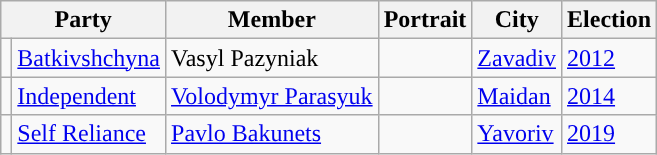<table class="wikitable">
<tr>
<th colspan="2">Party</th>
<th>Member</th>
<th>Portrait</th>
<th>City</th>
<th>Election</th>
</tr>
<tr>
<td style="background-color: "></td>
<td><a href='#'>Batkivshchyna</a></td>
<td>Vasyl Pazyniak</td>
<td></td>
<td><a href='#'>Zavadiv</a></td>
<td><a href='#'>2012</a></td>
</tr>
<tr>
<td style="background-color: "></td>
<td><a href='#'>Independent</a></td>
<td><a href='#'>Volodymyr Parasyuk</a></td>
<td></td>
<td><a href='#'>Maidan</a></td>
<td><a href='#'>2014</a></td>
</tr>
<tr>
<td style="background-color: "></td>
<td><a href='#'>Self Reliance</a></td>
<td><a href='#'>Pavlo Bakunets</a></td>
<td></td>
<td><a href='#'>Yavoriv</a></td>
<td><a href='#'>2019</a></td>
</tr>
</table>
